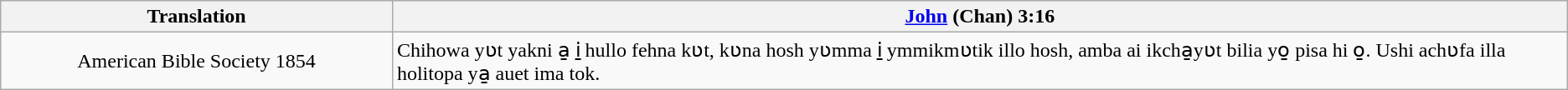<table class="wikitable">
<tr>
<th style="width:25%;">Translation</th>
<th><a href='#'>John</a> (Chan) 3:16</th>
</tr>
<tr>
<td style="text-align:center;">American Bible Society 1854</td>
<td>Chihowa yʋt yakni a̱ i̱ hullo fehna kʋt, kʋna hosh yʋmma i̱ ymmikmʋtik illo hosh, amba ai ikcha̱yʋt bilia yo̱ pisa hi o̱. Ushi achʋfa illa holitopa ya̱ auet ima tok.</td>
</tr>
</table>
